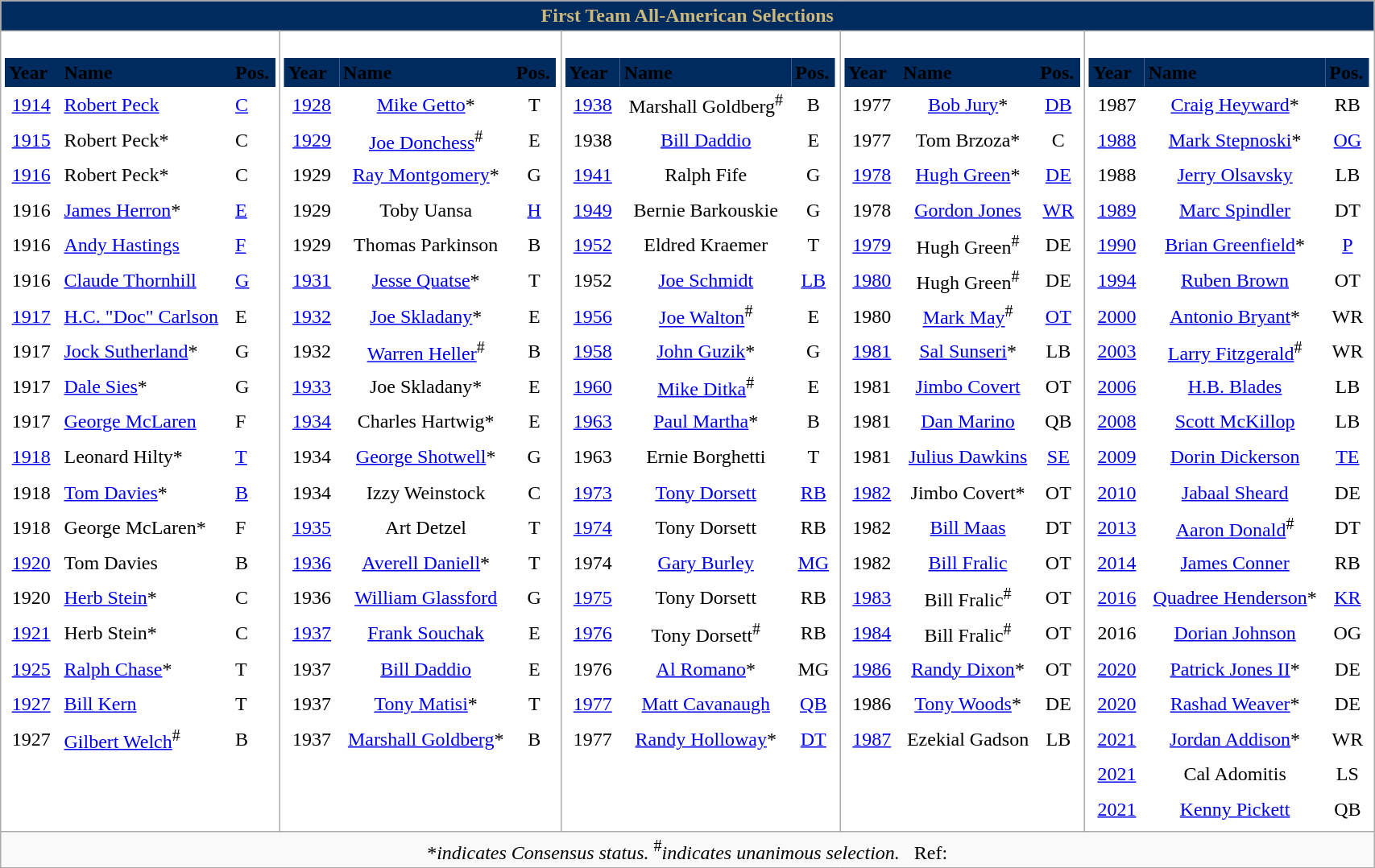<table | class="wikitable collapsible" cellpadding="0" border="0" cellspacing="0" width="90%">
<tr>
<th colspan="5" style="background:#002b5e; color:#cdb87c"><span>First Team All-American Selections</span></th>
</tr>
<tr style="vertical-align:top; background:white;">
<td><br><table cellpadding="4" border="0" cellspacing="0" style="width:100%;">
<tr>
<th style="background:#002b5e; border:0; text-align:left;"><span>Year</span></th>
<th style="background:#002b5e; border:0; text-align:left;"><span>Name</span></th>
<th style="background:#002b5e; border:0; text-align:left;"><span>Pos.</span></th>
</tr>
<tr>
<td style="padding:0.35em; border:0;"><a href='#'>1914</a></td>
<td style="border:0;"><a href='#'>Robert Peck</a></td>
<td style="border:0;"><a href='#'>C</a></td>
</tr>
<tr>
<td style="padding:0.35em; border:0;"><a href='#'>1915</a></td>
<td style="border:0;">Robert Peck*</td>
<td style="border:0;">C</td>
</tr>
<tr>
<td style="padding:0.35em; border:0;"><a href='#'>1916</a></td>
<td style="border:0;">Robert Peck*</td>
<td style="border:0;">C</td>
</tr>
<tr>
<td style="padding:0.35em; border:0;">1916</td>
<td style="border:0;"><a href='#'>James Herron</a>*</td>
<td style="border:0;"><a href='#'>E</a></td>
</tr>
<tr>
<td style="padding:0.35em; border:0;">1916</td>
<td style="border:0;"><a href='#'>Andy Hastings</a></td>
<td style="border:0;"><a href='#'>F</a></td>
</tr>
<tr>
<td style="padding:0.35em; border:0;">1916</td>
<td style="border:0;"><a href='#'>Claude Thornhill</a></td>
<td style="border:0;"><a href='#'>G</a></td>
</tr>
<tr>
<td style="padding:0.35em; border:0;"><a href='#'>1917</a></td>
<td style="border:0;"><a href='#'>H.C. "Doc" Carlson</a></td>
<td style="border:0;">E</td>
</tr>
<tr>
<td style="padding:0.35em; border:0;">1917</td>
<td style="border:0;"><a href='#'>Jock Sutherland</a>*</td>
<td style="border:0;">G</td>
</tr>
<tr>
<td style="padding:0.35em; border:0;">1917</td>
<td style="border:0;"><a href='#'>Dale Sies</a>*</td>
<td style="border:0;">G</td>
</tr>
<tr>
<td style="padding:0.35em; border:0;">1917</td>
<td style="border:0;"><a href='#'>George McLaren</a></td>
<td style="border:0;">F</td>
</tr>
<tr>
<td style="padding:0.35em; border:0;"><a href='#'>1918</a></td>
<td style="border:0;">Leonard Hilty*</td>
<td style="border:0;"><a href='#'>T</a></td>
</tr>
<tr>
<td style="padding:0.35em; border:0;">1918</td>
<td style="border:0;"><a href='#'>Tom Davies</a>*</td>
<td style="border:0;"><a href='#'>B</a></td>
</tr>
<tr>
<td style="padding:0.35em; border:0;">1918</td>
<td style="border:0;">George McLaren*</td>
<td style="border:0;">F</td>
</tr>
<tr>
<td style="padding:0.35em; border:0;"><a href='#'>1920</a></td>
<td style="border:0;">Tom Davies</td>
<td style="border:0;">B</td>
</tr>
<tr>
<td style="padding:0.35em; border:0;">1920</td>
<td style="border:0;"><a href='#'>Herb Stein</a>*</td>
<td style="border:0;">C</td>
</tr>
<tr>
<td style="padding:0.35em; border:0;"><a href='#'>1921</a></td>
<td style="border:0;">Herb Stein*</td>
<td style="border:0;">C</td>
</tr>
<tr>
<td style="padding:0.35em; border:0;"><a href='#'>1925</a></td>
<td style="border:0;"><a href='#'>Ralph Chase</a>*</td>
<td style="border:0;">T</td>
</tr>
<tr>
<td style="padding:0.35em; border:0;"><a href='#'>1927</a></td>
<td style="border:0;"><a href='#'>Bill Kern</a></td>
<td style="border:0;">T</td>
</tr>
<tr>
<td style="padding:0.35em; border:0;">1927</td>
<td style="border:0;"><a href='#'>Gilbert Welch</a><sup>#</sup></td>
<td style="border:0;">B</td>
</tr>
</table>
</td>
<td style="text-align:center; vertical-align:top;"><br><table cellpadding="4" border="0" cellspacing="0" style="width:100%;">
<tr>
<th style="background:#002b5e; border:0; text-align:left;"><span>Year</span></th>
<th style="background:#002b5e; border:0; text-align:left;"><span>Name</span></th>
<th style="background:#002b5e; border:0; text-align:left;"><span>Pos.</span></th>
</tr>
<tr>
<td style="padding:0.35em; border:0;"><a href='#'>1928</a></td>
<td style="border:0;"><a href='#'>Mike Getto</a>*</td>
<td style="border:0;">T</td>
</tr>
<tr>
<td style="padding:0.35em; border:0;"><a href='#'>1929</a></td>
<td style="border:0;"><a href='#'>Joe Donchess</a><sup>#</sup></td>
<td style="border:0;">E</td>
</tr>
<tr>
<td style="padding:0.35em; border:0;">1929</td>
<td style="border:0;"><a href='#'>Ray Montgomery</a>*</td>
<td style="border:0;">G</td>
</tr>
<tr>
<td style="padding:0.35em; border:0;">1929</td>
<td style="border:0;">Toby Uansa</td>
<td style="border:0;"><a href='#'>H</a></td>
</tr>
<tr>
<td style="padding:0.35em; border:0;">1929</td>
<td style="border:0;">Thomas Parkinson</td>
<td style="border:0;">B</td>
</tr>
<tr>
<td style="padding:0.35em; border:0;"><a href='#'>1931</a></td>
<td style="border:0;"><a href='#'>Jesse Quatse</a>*</td>
<td style="border:0;">T</td>
</tr>
<tr>
<td style="padding:0.35em; border:0;"><a href='#'>1932</a></td>
<td style="border:0;"><a href='#'>Joe Skladany</a>*</td>
<td style="border:0;">E</td>
</tr>
<tr>
<td style="padding:0.35em; border:0;">1932</td>
<td style="border:0;"><a href='#'>Warren Heller</a><sup>#</sup></td>
<td style="border:0;">B</td>
</tr>
<tr>
<td style="padding:0.35em; border:0;"><a href='#'>1933</a></td>
<td style="border:0;">Joe Skladany*</td>
<td style="border:0;">E</td>
</tr>
<tr>
<td style="padding:0.35em; border:0;"><a href='#'>1934</a></td>
<td style="border:0;">Charles Hartwig*</td>
<td style="border:0;">E</td>
</tr>
<tr>
<td style="padding:0.35em; border:0;">1934</td>
<td style="border:0;"><a href='#'>George Shotwell</a>*</td>
<td style="border:0;">G</td>
</tr>
<tr>
<td style="padding:0.35em; border:0;">1934</td>
<td style="border:0;">Izzy Weinstock</td>
<td style="border:0;">C</td>
</tr>
<tr>
<td style="padding:0.35em; border:0;"><a href='#'>1935</a></td>
<td style="border:0;">Art Detzel</td>
<td style="border:0;">T</td>
</tr>
<tr>
<td style="padding:0.35em; border:0;"><a href='#'>1936</a></td>
<td style="border:0;"><a href='#'>Averell Daniell</a>*</td>
<td style="border:0;">T</td>
</tr>
<tr>
<td style="padding:0.35em; border:0;">1936</td>
<td style="border:0;"><a href='#'>William Glassford</a></td>
<td style="border:0;">G</td>
</tr>
<tr>
<td style="padding:0.35em; border:0;"><a href='#'>1937</a></td>
<td style="border:0;"><a href='#'>Frank Souchak</a></td>
<td style="border:0;">E</td>
</tr>
<tr>
<td style="padding:0.35em; border:0;">1937</td>
<td style="border:0;"><a href='#'>Bill Daddio</a></td>
<td style="border:0;">E</td>
</tr>
<tr>
<td style="padding:0.35em; border:0;">1937</td>
<td style="border:0;"><a href='#'>Tony Matisi</a>*</td>
<td style="border:0;">T</td>
</tr>
<tr>
<td style="padding:0.35em; border:0;">1937</td>
<td style="border:0;"><a href='#'>Marshall Goldberg</a>*</td>
<td style="border:0;">B</td>
</tr>
</table>
</td>
<td style="text-align:center; vertical-align:top;"><br><table cellpadding="4" border="0" cellspacing="0" style="width:100%;">
<tr>
<th style="background:#002b5e; border:0; text-align:left;"><span>Year</span></th>
<th style="background:#002b5e; border:0; text-align:left;"><span>Name</span></th>
<th style="background:#002b5e; border:0; text-align:left;"><span>Pos.</span></th>
</tr>
<tr>
<td style="padding:0.35em; border:0;"><a href='#'>1938</a></td>
<td style="border:0;">Marshall Goldberg<sup>#</sup></td>
<td style="border:0;">B</td>
</tr>
<tr>
<td style="padding:0.35em; border:0;">1938</td>
<td style="border:0;"><a href='#'>Bill Daddio</a></td>
<td style="border:0;">E</td>
</tr>
<tr>
<td style="padding:0.35em; border:0;"><a href='#'>1941</a></td>
<td style="border:0;">Ralph Fife</td>
<td style="border:0;">G</td>
</tr>
<tr>
<td style="padding:0.35em; border:0;"><a href='#'>1949</a></td>
<td style="border:0;">Bernie Barkouskie</td>
<td style="border:0;">G</td>
</tr>
<tr>
<td style="padding:0.35em; border:0;"><a href='#'>1952</a></td>
<td style="border:0;">Eldred Kraemer</td>
<td style="border:0;">T</td>
</tr>
<tr>
<td style="padding:0.35em; border:0;">1952</td>
<td style="border:0;"><a href='#'>Joe Schmidt</a></td>
<td style="border:0;"><a href='#'>LB</a></td>
</tr>
<tr>
<td style="padding:0.35em; border:0;"><a href='#'>1956</a></td>
<td style="border:0;"><a href='#'>Joe Walton</a><sup>#</sup></td>
<td style="border:0;">E</td>
</tr>
<tr>
<td style="padding:0.35em; border:0;"><a href='#'>1958</a></td>
<td style="border:0;"><a href='#'>John Guzik</a>*</td>
<td style="border:0;">G</td>
</tr>
<tr>
<td style="padding:0.35em; border:0;"><a href='#'>1960</a></td>
<td style="border:0;"><a href='#'>Mike Ditka</a><sup>#</sup></td>
<td style="border:0;">E</td>
</tr>
<tr>
<td style="padding:0.35em; border:0;"><a href='#'>1963</a></td>
<td style="border:0;"><a href='#'>Paul Martha</a>*</td>
<td style="border:0;">B</td>
</tr>
<tr>
<td style="padding:0.35em; border:0;">1963</td>
<td style="border:0;">Ernie Borghetti</td>
<td style="border:0;">T</td>
</tr>
<tr>
<td style="padding:0.35em; border:0;"><a href='#'>1973</a></td>
<td style="border:0;"><a href='#'>Tony Dorsett</a></td>
<td style="border:0;"><a href='#'>RB</a></td>
</tr>
<tr>
<td style="padding:0.35em; border:0;"><a href='#'>1974</a></td>
<td style="border:0;">Tony Dorsett</td>
<td style="border:0;">RB</td>
</tr>
<tr>
<td style="padding:0.35em; border:0;">1974</td>
<td style="border:0;"><a href='#'>Gary Burley</a></td>
<td style="border:0;"><a href='#'>MG</a></td>
</tr>
<tr>
<td style="padding:0.35em; border:0;"><a href='#'>1975</a></td>
<td style="border:0;">Tony Dorsett</td>
<td style="border:0;">RB</td>
</tr>
<tr>
<td style="padding:0.35em; border:0;"><a href='#'>1976</a></td>
<td style="border:0;">Tony Dorsett<sup>#</sup></td>
<td style="border:0;">RB</td>
</tr>
<tr>
<td style="padding:0.35em; border:0;">1976</td>
<td style="border:0;"><a href='#'>Al Romano</a>*</td>
<td style="border:0;">MG</td>
</tr>
<tr>
<td style="padding:0.35em; border:0;"><a href='#'>1977</a></td>
<td style="border:0;"><a href='#'>Matt Cavanaugh</a></td>
<td style="border:0;"><a href='#'>QB</a></td>
</tr>
<tr>
<td style="padding:0.35em; border:0;">1977</td>
<td style="border:0;"><a href='#'>Randy Holloway</a>*</td>
<td style="border:0;"><a href='#'>DT</a></td>
</tr>
</table>
</td>
<td style="text-align:center; vertical-align:top;"><br><table cellpadding="4" border="0" cellspacing="0" style="width:100%;">
<tr>
<th style="background:#002b5e; border:0; text-align:left;"><span>Year</span></th>
<th style="background:#002b5e; border:0; text-align:left;"><span>Name</span></th>
<th style="background:#002b5e; border:0; text-align:left;"><span>Pos.</span></th>
</tr>
<tr>
<td style="padding:0.35em; border:0;">1977</td>
<td style="border:0;"><a href='#'>Bob Jury</a>*</td>
<td style="border:0;"><a href='#'>DB</a></td>
</tr>
<tr>
<td style="padding:0.35em; border:0;">1977</td>
<td style="border:0;">Tom Brzoza*</td>
<td style="border:0;">C</td>
</tr>
<tr>
<td style="padding:0.35em; border:0;"><a href='#'>1978</a></td>
<td style="border:0;"><a href='#'>Hugh Green</a>*</td>
<td style="border:0;"><a href='#'>DE</a></td>
</tr>
<tr>
<td style="padding:0.35em; border:0;">1978</td>
<td style="border:0;"><a href='#'>Gordon Jones</a></td>
<td style="border:0;"><a href='#'>WR</a></td>
</tr>
<tr>
<td style="padding:0.35em; border:0;"><a href='#'>1979</a></td>
<td style="border:0;">Hugh Green<sup>#</sup></td>
<td style="border:0;">DE</td>
</tr>
<tr>
<td style="padding:0.35em; border:0;"><a href='#'>1980</a></td>
<td style="border:0;">Hugh Green<sup>#</sup></td>
<td style="border:0;">DE</td>
</tr>
<tr>
<td style="padding:0.35em; border:0;">1980</td>
<td style="border:0;"><a href='#'>Mark May</a><sup>#</sup></td>
<td style="border:0;"><a href='#'>OT</a></td>
</tr>
<tr>
<td style="padding:0.35em; border:0;"><a href='#'>1981</a></td>
<td style="border:0;"><a href='#'>Sal Sunseri</a>*</td>
<td style="border:0;">LB</td>
</tr>
<tr>
<td style="padding:0.35em; border:0;">1981</td>
<td style="border:0;"><a href='#'>Jimbo Covert</a></td>
<td style="border:0;">OT</td>
</tr>
<tr>
<td style="padding:0.35em; border:0;">1981</td>
<td style="border:0;"><a href='#'>Dan Marino</a></td>
<td style="border:0;">QB</td>
</tr>
<tr>
<td style="padding:0.35em; border:0;">1981</td>
<td style="border:0;"><a href='#'>Julius Dawkins</a></td>
<td style="border:0;"><a href='#'>SE</a></td>
</tr>
<tr>
<td style="padding:0.35em; border:0;"><a href='#'>1982</a></td>
<td style="border:0;">Jimbo Covert*</td>
<td style="border:0;">OT</td>
</tr>
<tr>
<td style="padding:0.35em; border:0;">1982</td>
<td style="border:0;"><a href='#'>Bill Maas</a></td>
<td style="border:0;">DT</td>
</tr>
<tr>
<td style="padding:0.35em; border:0;">1982</td>
<td style="border:0;"><a href='#'>Bill Fralic</a></td>
<td style="border:0;">OT</td>
</tr>
<tr>
<td style="padding:0.35em; border:0;"><a href='#'>1983</a></td>
<td style="border:0;">Bill Fralic<sup>#</sup></td>
<td style="border:0;">OT</td>
</tr>
<tr>
<td style="padding:0.35em; border:0;"><a href='#'>1984</a></td>
<td style="border:0;">Bill Fralic<sup>#</sup></td>
<td style="border:0;">OT</td>
</tr>
<tr>
<td style="padding:0.35em; border:0;"><a href='#'>1986</a></td>
<td style="border:0;"><a href='#'>Randy Dixon</a>*</td>
<td style="border:0;">OT</td>
</tr>
<tr>
<td style="padding:0.35em; border:0;">1986</td>
<td style="border:0;"><a href='#'>Tony Woods</a>*</td>
<td style="border:0;">DE</td>
</tr>
<tr>
<td style="padding:0.35em; border:0;"><a href='#'>1987</a></td>
<td style="border:0;">Ezekial Gadson</td>
<td style="border:0;">LB</td>
</tr>
</table>
</td>
<td style="text-align:center; vertical-align:top;"><br><table cellpadding="4" border="0" cellspacing="0" style="width:100%;">
<tr>
<th style="background:#002b5e; border:0; text-align:left;"><span>Year</span></th>
<th style="background:#002b5e; border:0; text-align:left;"><span>Name</span></th>
<th style="background:#002b5e; border:0; text-align:left;"><span>Pos.</span></th>
</tr>
<tr>
<td style="padding:0.35em; border:0;">1987</td>
<td style="border:0;"><a href='#'>Craig Heyward</a>*</td>
<td style="border:0;">RB</td>
</tr>
<tr>
<td style="padding:0.35em; border:0;"><a href='#'>1988</a></td>
<td style="border:0;"><a href='#'>Mark Stepnoski</a>*</td>
<td style="border:0;"><a href='#'>OG</a></td>
</tr>
<tr>
<td style="padding:0.35em; border:0;">1988</td>
<td style="border:0;"><a href='#'>Jerry Olsavsky</a></td>
<td style="border:0;">LB</td>
</tr>
<tr>
<td style="padding:0.35em; border:0;"><a href='#'>1989</a></td>
<td style="border:0;"><a href='#'>Marc Spindler</a></td>
<td style="border:0;">DT</td>
</tr>
<tr>
<td style="padding:0.35em; border:0;"><a href='#'>1990</a></td>
<td style="border:0;"><a href='#'>Brian Greenfield</a>*</td>
<td style="border:0;"><a href='#'>P</a></td>
</tr>
<tr>
<td style="padding:0.35em; border:0;"><a href='#'>1994</a></td>
<td style="border:0;"><a href='#'>Ruben Brown</a></td>
<td style="border:0;">OT</td>
</tr>
<tr>
<td style="padding:0.35em; border:0;"><a href='#'>2000</a></td>
<td style="border:0;"><a href='#'>Antonio Bryant</a>*</td>
<td style="border:0;">WR</td>
</tr>
<tr>
<td style="padding:0.35em; border:0;"><a href='#'>2003</a></td>
<td style="border:0;"><a href='#'>Larry Fitzgerald</a><sup>#</sup></td>
<td style="border:0;">WR</td>
</tr>
<tr>
<td style="padding:0.35em; border:0;"><a href='#'>2006</a></td>
<td style="border:0;"><a href='#'>H.B. Blades</a></td>
<td style="border:0;">LB</td>
</tr>
<tr>
<td style="padding:0.35em; border:0;"><a href='#'>2008</a></td>
<td style="border:0;"><a href='#'>Scott McKillop</a></td>
<td style="border:0;">LB</td>
</tr>
<tr>
<td style="padding:0.35em; border:0;"><a href='#'>2009</a></td>
<td style="border:0;"><a href='#'>Dorin Dickerson</a></td>
<td style="border:0;"><a href='#'>TE</a></td>
</tr>
<tr>
<td style="padding:0.35em; border:0;"><a href='#'>2010</a></td>
<td style="border:0;"><a href='#'>Jabaal Sheard</a></td>
<td style="border:0;">DE</td>
</tr>
<tr>
<td style="padding:0.35em; border:0;"><a href='#'>2013</a></td>
<td style="border:0;"><a href='#'>Aaron Donald</a><sup>#</sup></td>
<td style="border:0;">DT</td>
</tr>
<tr>
<td style="padding:0.35em; border:0;"><a href='#'>2014</a></td>
<td style="border:0;"><a href='#'>James Conner</a></td>
<td style="border:0;">RB</td>
</tr>
<tr>
<td style="padding:0.35em; border:0;"><a href='#'>2016</a></td>
<td style="border:0;"><a href='#'>Quadree Henderson</a>*</td>
<td style="border:0;"><a href='#'>KR</a></td>
</tr>
<tr>
<td style="padding:0.35em; border:0;">2016</td>
<td style="border:0;"><a href='#'>Dorian Johnson</a></td>
<td style="border:0;">OG</td>
</tr>
<tr>
<td style="padding:0.35em; border:0;"><a href='#'>2020</a></td>
<td style="border:0;"><a href='#'>Patrick Jones II</a>*</td>
<td style="border:0;">DE</td>
</tr>
<tr>
<td style="padding:0.35em; border:0;"><a href='#'>2020</a></td>
<td style="border:0;"><a href='#'>Rashad Weaver</a>*</td>
<td style="border:0;">DE</td>
</tr>
<tr>
<td style="padding:0.35em; border:0;"><a href='#'>2021</a></td>
<td style="border:0;"><a href='#'>Jordan Addison</a>*</td>
<td style="border:0;">WR</td>
</tr>
<tr>
<td style="padding:0.35em; border:0;"><a href='#'>2021</a></td>
<td style="border:0;">Cal Adomitis</td>
<td style="border:0;">LS</td>
</tr>
<tr>
<td style="padding:0.35em; border:0;"><a href='#'>2021</a></td>
<td style="border:0;"><a href='#'>Kenny Pickett</a></td>
<td style="border:0;">QB</td>
</tr>
<tr>
</tr>
</table>
</td>
</tr>
<tr>
<td colspan="5" style="text-align:center;"><span> *<em>indicates Consensus status.</em> <sup>#</sup><em>indicates unanimous selection.</em>   Ref:</span></td>
</tr>
</table>
